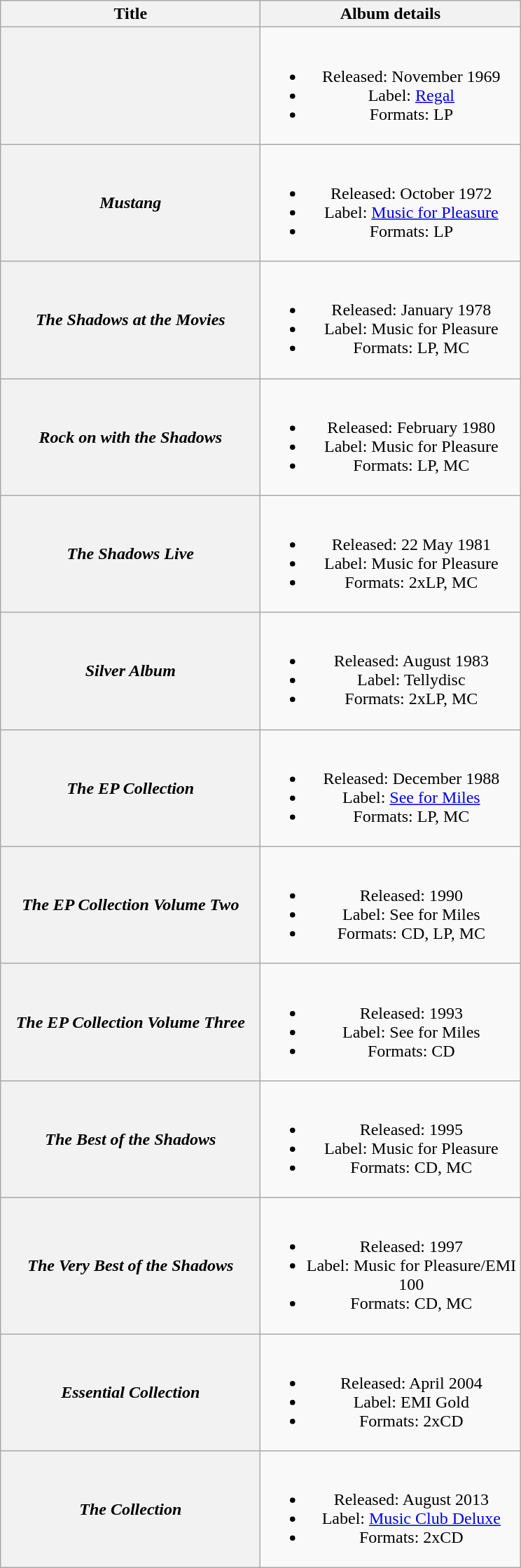<table class="wikitable plainrowheaders" style="text-align:center;">
<tr>
<th scope="col" style="width:15em;">Title</th>
<th scope="col" style="width:15em;">Album details</th>
</tr>
<tr>
<th scope="row"><em></em></th>
<td><br><ul><li>Released: November 1969</li><li>Label: <a href='#'>Regal</a></li><li>Formats: LP</li></ul></td>
</tr>
<tr>
<th scope="row"><em>Mustang</em></th>
<td><br><ul><li>Released: October 1972</li><li>Label: <a href='#'>Music for Pleasure</a></li><li>Formats: LP</li></ul></td>
</tr>
<tr>
<th scope="row"><em>The Shadows at the Movies</em></th>
<td><br><ul><li>Released: January 1978</li><li>Label: Music for Pleasure</li><li>Formats: LP, MC</li></ul></td>
</tr>
<tr>
<th scope="row"><em>Rock on with the Shadows</em></th>
<td><br><ul><li>Released: February 1980</li><li>Label: Music for Pleasure</li><li>Formats: LP, MC</li></ul></td>
</tr>
<tr>
<th scope="row"><em>The Shadows Live</em></th>
<td><br><ul><li>Released: 22 May 1981</li><li>Label: Music for Pleasure</li><li>Formats: 2xLP, MC</li></ul></td>
</tr>
<tr>
<th scope="row"><em>Silver Album</em></th>
<td><br><ul><li>Released: August 1983</li><li>Label: Tellydisc</li><li>Formats: 2xLP, MC</li></ul></td>
</tr>
<tr>
<th scope="row"><em>The EP Collection</em></th>
<td><br><ul><li>Released: December 1988</li><li>Label: <a href='#'>See for Miles</a></li><li>Formats: LP, MC</li></ul></td>
</tr>
<tr>
<th scope="row"><em>The EP Collection Volume Two</em></th>
<td><br><ul><li>Released: 1990</li><li>Label: See for Miles</li><li>Formats: CD, LP, MC</li></ul></td>
</tr>
<tr>
<th scope="row"><em>The EP Collection Volume Three</em></th>
<td><br><ul><li>Released: 1993</li><li>Label: See for Miles</li><li>Formats: CD</li></ul></td>
</tr>
<tr>
<th scope="row"><em>The Best of the Shadows</em></th>
<td><br><ul><li>Released: 1995</li><li>Label: Music for Pleasure</li><li>Formats: CD, MC</li></ul></td>
</tr>
<tr>
<th scope="row"><em>The Very Best of the Shadows</em></th>
<td><br><ul><li>Released: 1997</li><li>Label: Music for Pleasure/EMI 100</li><li>Formats: CD, MC</li></ul></td>
</tr>
<tr>
<th scope="row"><em>Essential Collection</em></th>
<td><br><ul><li>Released: April 2004</li><li>Label: EMI Gold</li><li>Formats: 2xCD</li></ul></td>
</tr>
<tr>
<th scope="row"><em>The Collection</em></th>
<td><br><ul><li>Released: August 2013</li><li>Label: <a href='#'>Music Club Deluxe</a></li><li>Formats: 2xCD</li></ul></td>
</tr>
</table>
